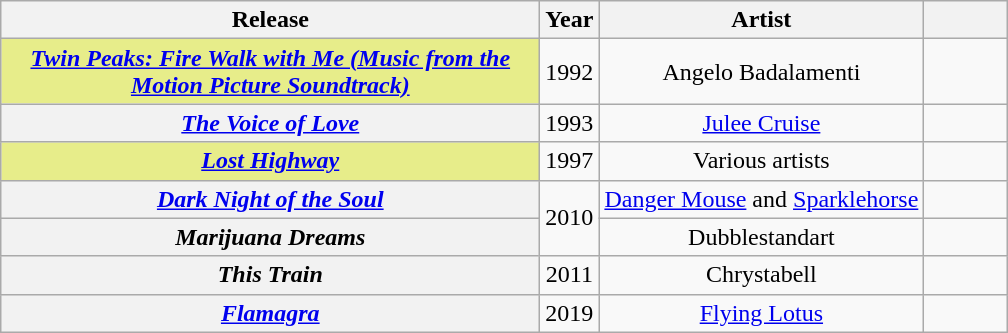<table class="wikitable plainrowheaders" style="text-align:center">
<tr>
<th scope="col" style="width:22em">Release</th>
<th scope="col">Year</th>
<th scope="col">Artist</th>
<th scope="col" style="width:3em"></th>
</tr>
<tr>
<th scope="row" style="background-color:#E7ED8A"><em><a href='#'>Twin Peaks: Fire Walk with Me (Music from the Motion Picture Soundtrack)</a></em></th>
<td>1992</td>
<td>Angelo Badalamenti</td>
<td></td>
</tr>
<tr>
<th scope="row"><em><a href='#'>The Voice of Love</a></em></th>
<td>1993</td>
<td><a href='#'>Julee Cruise</a></td>
<td></td>
</tr>
<tr>
<th scope="row" style="background-color:#E7ED8A"><em><a href='#'>Lost Highway</a></em></th>
<td>1997</td>
<td>Various artists</td>
<td></td>
</tr>
<tr>
<th scope="row"><em><a href='#'>Dark Night of the Soul</a></em></th>
<td rowspan="2">2010</td>
<td><a href='#'>Danger Mouse</a> and <a href='#'>Sparklehorse</a></td>
<td></td>
</tr>
<tr>
<th scope="row"><em>Marijuana Dreams</em></th>
<td>Dubblestandart</td>
<td></td>
</tr>
<tr>
<th scope="row"><em>This Train</em></th>
<td>2011</td>
<td>Chrystabell</td>
<td></td>
</tr>
<tr>
<th scope="row"><em><a href='#'>Flamagra</a></em></th>
<td>2019</td>
<td><a href='#'>Flying Lotus</a></td>
<td></td>
</tr>
</table>
